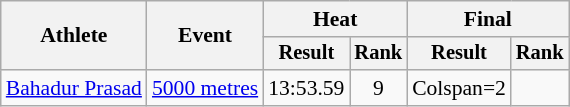<table class="wikitable" style="font-size:90%">
<tr>
<th rowspan="2">Athlete</th>
<th rowspan="2">Event</th>
<th colspan="2">Heat</th>
<th colspan="2">Final</th>
</tr>
<tr style="font-size:95%">
<th>Result</th>
<th>Rank</th>
<th>Result</th>
<th>Rank</th>
</tr>
<tr style="text-align:center">
<td style="text-align:left"><a href='#'>Bahadur Prasad</a></td>
<td style="text-align:left"><a href='#'>5000 metres</a></td>
<td>13:53.59</td>
<td>9</td>
<td>Colspan=2 </td>
</tr>
</table>
